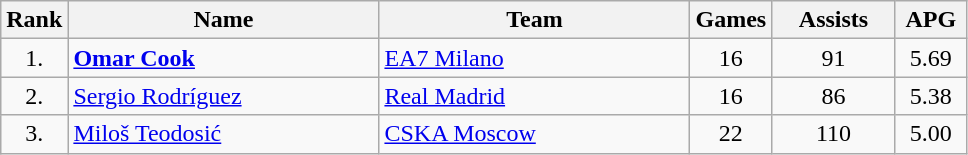<table class="wikitable sortable" style="text-align: center">
<tr>
<th>Rank</th>
<th width=200>Name</th>
<th width=200>Team</th>
<th>Games</th>
<th width=75>Assists</th>
<th width=40>APG</th>
</tr>
<tr>
<td>1.</td>
<td align="left"> <strong><a href='#'>Omar Cook</a></strong></td>
<td align="left"> <a href='#'>EA7 Milano</a></td>
<td>16</td>
<td>91</td>
<td>5.69</td>
</tr>
<tr>
<td>2.</td>
<td align="left"> <a href='#'>Sergio Rodríguez</a></td>
<td align="left"> <a href='#'>Real Madrid</a></td>
<td>16</td>
<td>86</td>
<td>5.38</td>
</tr>
<tr>
<td>3.</td>
<td align="left"> <a href='#'>Miloš Teodosić</a></td>
<td align="left"> <a href='#'>CSKA Moscow</a></td>
<td>22</td>
<td>110</td>
<td>5.00</td>
</tr>
</table>
